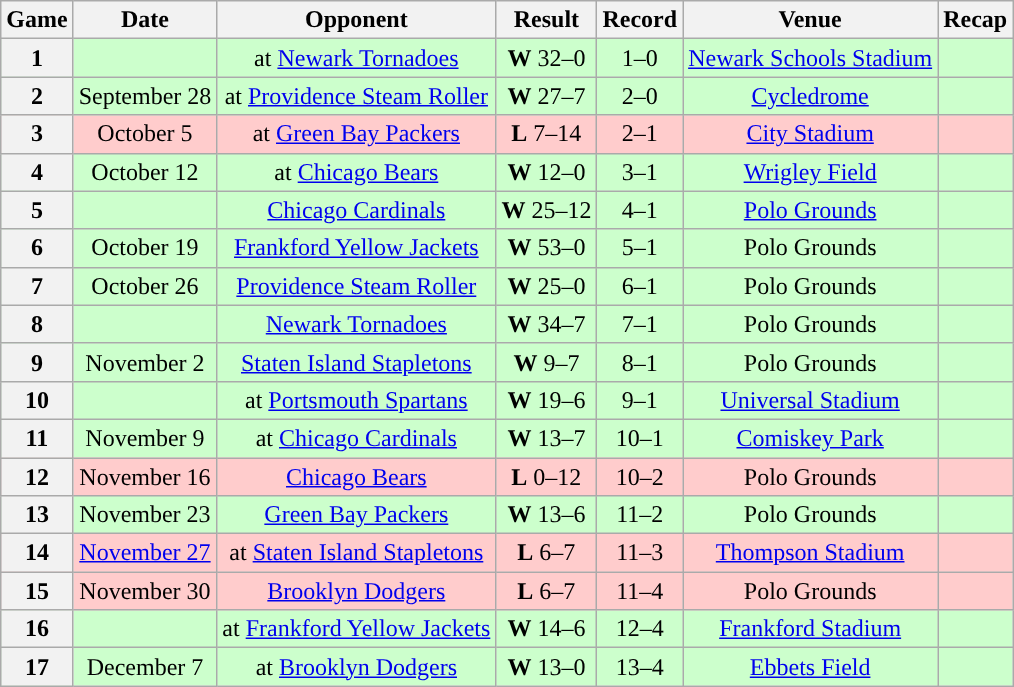<table class="wikitable" style="text-align:center">
<tr>
<th>Game</th>
<th>Date</th>
<th>Opponent</th>
<th>Result</th>
<th>Record</th>
<th>Venue</th>
<th>Recap</th>
</tr>
<tr style="background:#cfc">
<th>1</th>
<td></td>
<td>at <a href='#'>Newark Tornadoes</a></td>
<td><strong>W</strong> 32–0</td>
<td>1–0</td>
<td><a href='#'>Newark Schools Stadium</a></td>
<td></td>
</tr>
<tr style="background:#cfc">
<th>2</th>
<td>September 28</td>
<td>at <a href='#'>Providence Steam Roller</a></td>
<td><strong>W</strong> 27–7</td>
<td>2–0</td>
<td><a href='#'>Cycledrome</a></td>
<td></td>
</tr>
<tr style="background:#fcc">
<th>3</th>
<td>October 5</td>
<td>at <a href='#'>Green Bay Packers</a></td>
<td><strong>L</strong> 7–14</td>
<td>2–1</td>
<td><a href='#'>City Stadium</a></td>
<td></td>
</tr>
<tr style="background:#cfc">
<th>4</th>
<td>October 12</td>
<td>at <a href='#'>Chicago Bears</a></td>
<td><strong>W</strong> 12–0</td>
<td>3–1</td>
<td><a href='#'>Wrigley Field</a></td>
<td></td>
</tr>
<tr style="background:#cfc">
<th>5</th>
<td></td>
<td><a href='#'>Chicago Cardinals</a></td>
<td><strong>W</strong> 25–12</td>
<td>4–1</td>
<td><a href='#'>Polo Grounds</a></td>
<td></td>
</tr>
<tr style="background:#cfc">
<th>6</th>
<td>October 19</td>
<td><a href='#'>Frankford Yellow Jackets</a></td>
<td><strong>W</strong> 53–0</td>
<td>5–1</td>
<td>Polo Grounds</td>
<td></td>
</tr>
<tr style="background:#cfc">
<th>7</th>
<td>October 26</td>
<td><a href='#'>Providence Steam Roller</a></td>
<td><strong>W</strong> 25–0</td>
<td>6–1</td>
<td>Polo Grounds</td>
<td></td>
</tr>
<tr style="background:#cfc">
<th>8</th>
<td></td>
<td><a href='#'>Newark Tornadoes</a></td>
<td><strong>W</strong> 34–7</td>
<td>7–1</td>
<td>Polo Grounds</td>
<td></td>
</tr>
<tr style="background:#cfc">
<th>9</th>
<td>November 2</td>
<td><a href='#'>Staten Island Stapletons</a></td>
<td><strong>W</strong> 9–7</td>
<td>8–1</td>
<td>Polo Grounds</td>
<td></td>
</tr>
<tr style="background:#cfc">
<th>10</th>
<td></td>
<td>at <a href='#'>Portsmouth Spartans</a></td>
<td><strong>W</strong> 19–6</td>
<td>9–1</td>
<td><a href='#'>Universal Stadium</a></td>
<td></td>
</tr>
<tr style="background:#cfc">
<th>11</th>
<td>November 9</td>
<td>at <a href='#'>Chicago Cardinals</a></td>
<td><strong>W</strong> 13–7</td>
<td>10–1</td>
<td><a href='#'>Comiskey Park</a></td>
<td></td>
</tr>
<tr style="background:#fcc">
<th>12</th>
<td>November 16</td>
<td><a href='#'>Chicago Bears</a></td>
<td><strong>L</strong> 0–12</td>
<td>10–2</td>
<td>Polo Grounds</td>
<td></td>
</tr>
<tr style="background:#cfc">
<th>13</th>
<td>November 23</td>
<td><a href='#'>Green Bay Packers</a></td>
<td><strong>W</strong> 13–6</td>
<td>11–2</td>
<td>Polo Grounds</td>
<td></td>
</tr>
<tr style="background:#fcc">
<th>14</th>
<td><a href='#'>November 27</a></td>
<td>at <a href='#'>Staten Island Stapletons</a></td>
<td><strong>L</strong> 6–7</td>
<td>11–3</td>
<td><a href='#'>Thompson Stadium</a></td>
<td></td>
</tr>
<tr style="background:#fcc">
<th>15</th>
<td>November 30</td>
<td><a href='#'>Brooklyn Dodgers</a></td>
<td><strong>L</strong> 6–7</td>
<td>11–4</td>
<td>Polo Grounds</td>
<td></td>
</tr>
<tr style="background:#cfc">
<th>16</th>
<td></td>
<td>at <a href='#'>Frankford Yellow Jackets</a></td>
<td><strong>W</strong> 14–6</td>
<td>12–4</td>
<td><a href='#'>Frankford Stadium</a></td>
<td></td>
</tr>
<tr style="background:#cfc">
<th>17</th>
<td>December 7</td>
<td>at <a href='#'>Brooklyn Dodgers</a></td>
<td><strong>W</strong> 13–0</td>
<td>13–4</td>
<td><a href='#'>Ebbets Field</a></td>
<td></td>
</tr>
</table>
